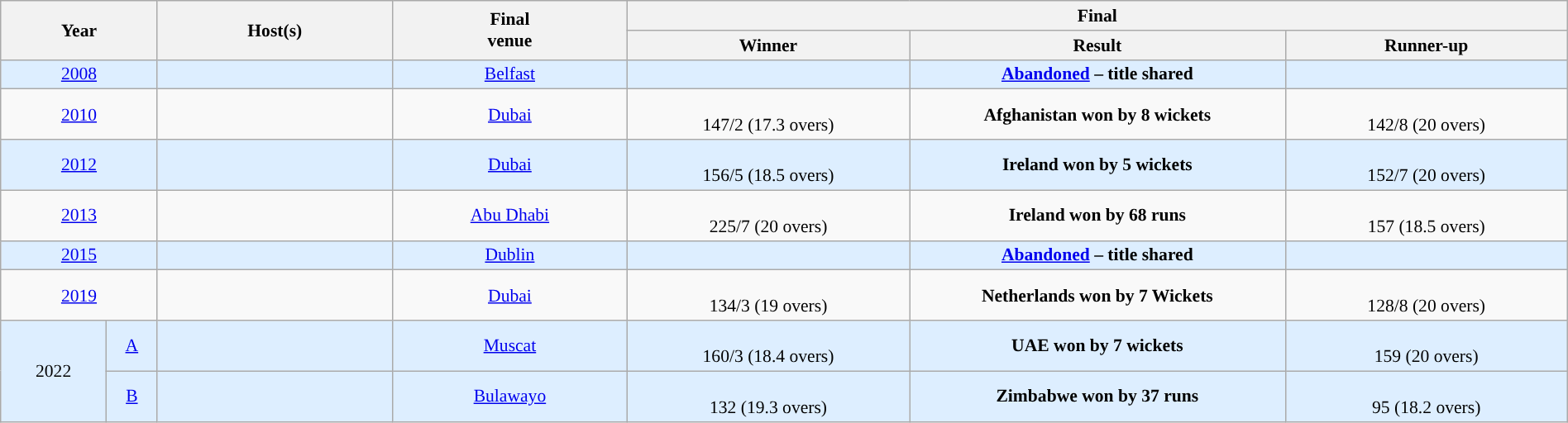<table class="wikitable" style="font-size:90%; width: 100%; text-align: center;">
<tr>
<th colspan=2 rowspan=2 width=10%>Year</th>
<th rowspan=2 width=15%>Host(s)</th>
<th rowspan=2 width=15%>Final<br>venue</th>
<th colspan=3>Final</th>
</tr>
<tr>
<th width=18%>Winner</th>
<th width=24%>Result</th>
<th width=18%>Runner-up</th>
</tr>
<tr style="background:#ddeeff">
<td colspan=2><a href='#'>2008</a></td>
<td></td>
<td><a href='#'>Belfast</a></td>
<td><br></td>
<td><strong><a href='#'>Abandoned</a> – title shared</strong><br></td>
<td></td>
</tr>
<tr>
<td colspan=2><a href='#'>2010</a></td>
<td></td>
<td><a href='#'>Dubai</a></td>
<td><br>147/2 (17.3 overs)</td>
<td><strong>Afghanistan won by 8 wickets</strong><br></td>
<td><br>142/8 (20 overs)</td>
</tr>
<tr style="background:#ddeeff">
<td colspan=2><a href='#'>2012</a></td>
<td></td>
<td><a href='#'>Dubai</a></td>
<td><br>156/5 (18.5 overs)</td>
<td><strong>Ireland won by 5 wickets</strong><br></td>
<td><br>152/7 (20 overs)</td>
</tr>
<tr>
<td colspan=2><a href='#'>2013</a></td>
<td></td>
<td><a href='#'>Abu Dhabi</a></td>
<td><br>225/7 (20 overs)</td>
<td><strong>Ireland won by 68 runs</strong><br></td>
<td><br>157 (18.5 overs)</td>
</tr>
<tr style="background:#ddeeff">
<td colspan=2><a href='#'>2015</a></td>
<td><br></td>
<td><a href='#'>Dublin</a></td>
<td><br></td>
<td><strong><a href='#'>Abandoned</a> – title shared</strong><br></td>
<td></td>
</tr>
<tr>
<td colspan=2><a href='#'>2019</a></td>
<td></td>
<td><a href='#'>Dubai</a></td>
<td><br>134/3 (19 overs)</td>
<td><strong>Netherlands won by 7 Wickets</strong><br></td>
<td><br>128/8 (20 overs)</td>
</tr>
<tr style="background:#ddeeff">
<td rowspan=2>2022</td>
<td><a href='#'>A</a></td>
<td></td>
<td><a href='#'>Muscat</a></td>
<td><br>160/3 (18.4 overs)</td>
<td><strong>UAE won by 7 wickets</strong><br></td>
<td><br>159 (20 overs)</td>
</tr>
<tr style="background:#ddeeff">
<td><a href='#'>B</a></td>
<td></td>
<td><a href='#'>Bulawayo</a></td>
<td><br>132 (19.3 overs)</td>
<td><strong>Zimbabwe won by 37 runs</strong><br></td>
<td><br>95 (18.2 overs)</td>
</tr>
</table>
